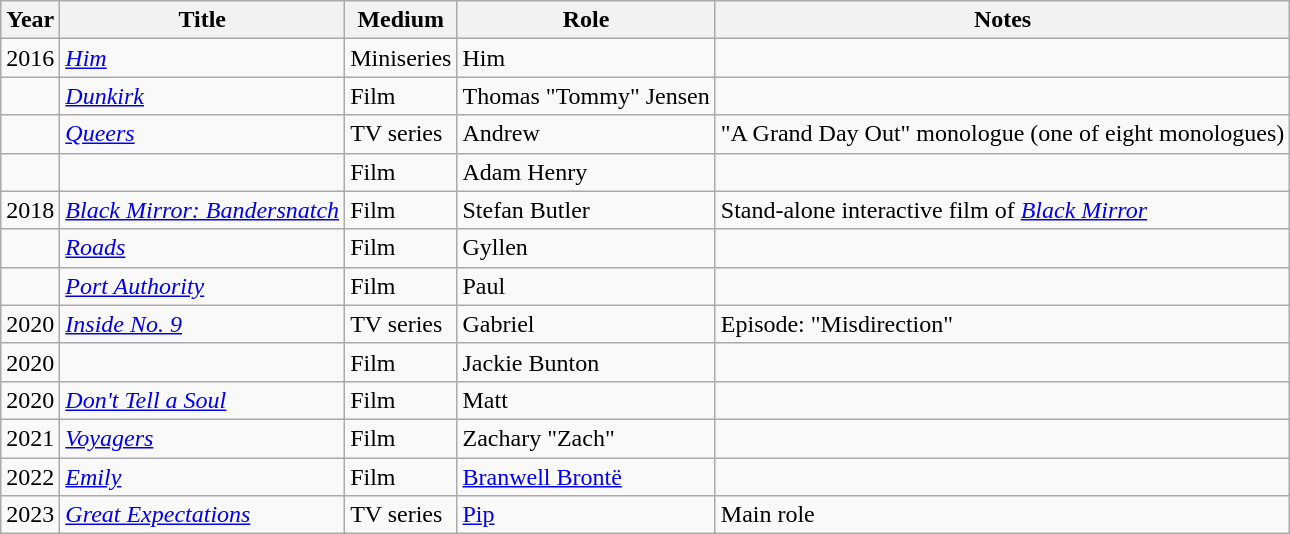<table class="wikitable sortable" style="text-align:left; font-size:100%;">
<tr>
<th>Year</th>
<th>Title</th>
<th>Medium</th>
<th>Role</th>
<th class="unsortable">Notes</th>
</tr>
<tr>
<td>2016</td>
<td><em><a href='#'>Him</a></em></td>
<td>Miniseries</td>
<td>Him</td>
<td></td>
</tr>
<tr>
<td></td>
<td><em><a href='#'>Dunkirk</a></em></td>
<td>Film</td>
<td>Thomas "Tommy" Jensen</td>
<td></td>
</tr>
<tr>
<td></td>
<td><em><a href='#'>Queers</a></em></td>
<td>TV series</td>
<td>Andrew</td>
<td>"A Grand Day Out" monologue (one of eight monologues)</td>
</tr>
<tr>
<td></td>
<td><em></em></td>
<td>Film</td>
<td>Adam Henry</td>
<td></td>
</tr>
<tr>
<td>2018</td>
<td><em><a href='#'>Black Mirror: Bandersnatch</a></em></td>
<td>Film</td>
<td>Stefan Butler</td>
<td>Stand-alone interactive film of <em><a href='#'>Black Mirror</a></em></td>
</tr>
<tr>
<td></td>
<td><em><a href='#'>Roads</a></em></td>
<td>Film</td>
<td>Gyllen</td>
<td></td>
</tr>
<tr>
<td></td>
<td><em><a href='#'>Port Authority</a></em></td>
<td>Film</td>
<td>Paul</td>
<td></td>
</tr>
<tr>
<td>2020</td>
<td><em><a href='#'>Inside No. 9</a></em></td>
<td>TV series</td>
<td>Gabriel</td>
<td>Episode: "Misdirection"</td>
</tr>
<tr>
<td>2020</td>
<td><em></em></td>
<td>Film</td>
<td>Jackie Bunton</td>
<td></td>
</tr>
<tr>
<td>2020</td>
<td><em><a href='#'>Don't Tell a Soul</a></em></td>
<td>Film</td>
<td>Matt</td>
<td></td>
</tr>
<tr>
<td>2021</td>
<td><em><a href='#'>Voyagers</a></em></td>
<td>Film</td>
<td>Zachary "Zach"</td>
<td></td>
</tr>
<tr>
<td>2022</td>
<td><em><a href='#'>Emily</a></em></td>
<td>Film</td>
<td><a href='#'>Branwell Brontë</a></td>
<td></td>
</tr>
<tr>
<td>2023</td>
<td><em><a href='#'>Great Expectations</a></em></td>
<td>TV series</td>
<td><a href='#'>Pip</a></td>
<td>Main role</td>
</tr>
</table>
